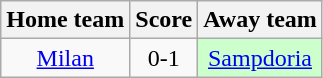<table class="wikitable" style="text-align: center">
<tr>
<th>Home team</th>
<th>Score</th>
<th>Away team</th>
</tr>
<tr>
<td><a href='#'>Milan</a></td>
<td>0-1</td>
<td bgcolor="ccffcc"><a href='#'>Sampdoria</a></td>
</tr>
</table>
